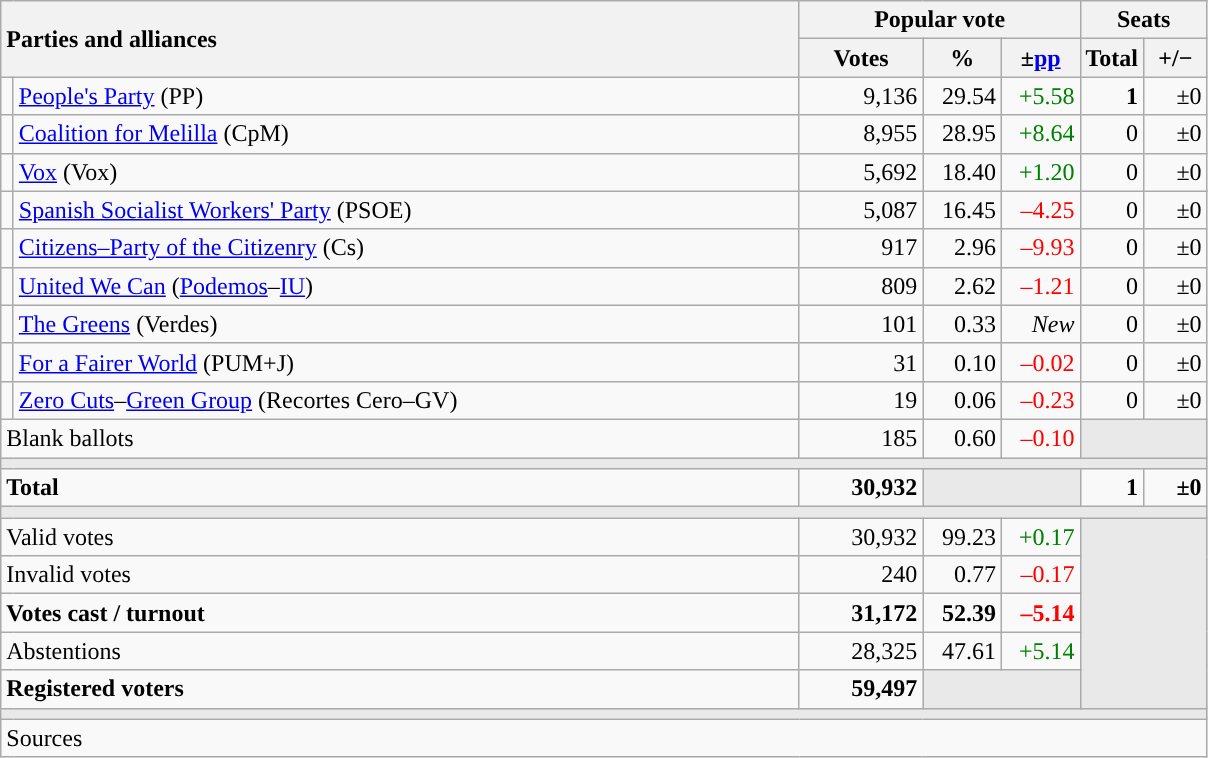<table class="wikitable" style="text-align:right;">
<tr>
<th style="text-align:left;" rowspan="2" colspan="2" width="525">Parties and alliances</th>
<th colspan="3">Popular vote</th>
<th colspan="2">Seats</th>
</tr>
<tr>
<th width="75">Votes</th>
<th width="45">%</th>
<th width="45">±<a href='#'>pp</a></th>
<th width="35">Total</th>
<th width="35">+/−</th>
</tr>
<tr>
<td width="1" style="color:inherit;background:"></td>
<td align="left"><a href='#'>People's Party</a> (PP)</td>
<td>9,136</td>
<td>29.54</td>
<td style="color:green;">+5.58</td>
<td><strong>1</strong></td>
<td>±0</td>
</tr>
<tr>
<td style="color:inherit;background:"></td>
<td align="left"><a href='#'>Coalition for Melilla</a> (CpM)</td>
<td>8,955</td>
<td>28.95</td>
<td style="color:green;">+8.64</td>
<td>0</td>
<td>±0</td>
</tr>
<tr>
<td style="color:inherit;background:"></td>
<td align="left"><a href='#'>Vox</a> (Vox)</td>
<td>5,692</td>
<td>18.40</td>
<td style="color:green;">+1.20</td>
<td>0</td>
<td>±0</td>
</tr>
<tr>
<td style="color:inherit;background:"></td>
<td align="left"><a href='#'>Spanish Socialist Workers' Party</a> (PSOE)</td>
<td>5,087</td>
<td>16.45</td>
<td style="color:red;">–4.25</td>
<td>0</td>
<td>±0</td>
</tr>
<tr>
<td style="color:inherit;background:"></td>
<td align="left"><a href='#'>Citizens–Party of the Citizenry</a> (Cs)</td>
<td>917</td>
<td>2.96</td>
<td style="color:red;">–9.93</td>
<td>0</td>
<td>±0</td>
</tr>
<tr>
<td style="color:inherit;background:"></td>
<td align="left"><a href='#'>United We Can</a> (<a href='#'>Podemos</a>–<a href='#'>IU</a>)</td>
<td>809</td>
<td>2.62</td>
<td style="color:red;">–1.21</td>
<td>0</td>
<td>±0</td>
</tr>
<tr>
<td style="color:inherit;background:"></td>
<td align="left"><a href='#'>The Greens</a> (Verdes)</td>
<td>101</td>
<td>0.33</td>
<td><em>New</em></td>
<td>0</td>
<td>±0</td>
</tr>
<tr>
<td style="color:inherit;background:"></td>
<td align="left"><a href='#'>For a Fairer World</a> (PUM+J)</td>
<td>31</td>
<td>0.10</td>
<td style="color:red;">–0.02</td>
<td>0</td>
<td>±0</td>
</tr>
<tr>
<td style="color:inherit;background:"></td>
<td align="left"><a href='#'>Zero Cuts</a>–<a href='#'>Green Group</a> (Recortes Cero–GV)</td>
<td>19</td>
<td>0.06</td>
<td style="color:red;">–0.23</td>
<td>0</td>
<td>±0</td>
</tr>
<tr>
<td align="left" colspan="2">Blank ballots</td>
<td>185</td>
<td>0.60</td>
<td style="color:red;">–0.10</td>
<td bgcolor="#E9E9E9" colspan="2"></td>
</tr>
<tr>
<td colspan="7" bgcolor="#E9E9E9"></td>
</tr>
<tr style="font-weight:bold;">
<td align="left" colspan="2">Total</td>
<td>30,932</td>
<td bgcolor="#E9E9E9" colspan="2"></td>
<td>1</td>
<td>±0</td>
</tr>
<tr>
<td colspan="7" bgcolor="#E9E9E9"></td>
</tr>
<tr>
<td align="left" colspan="2">Valid votes</td>
<td>30,932</td>
<td>99.23</td>
<td style="color:green;">+0.17</td>
<td bgcolor="#E9E9E9" colspan="2" rowspan="5"></td>
</tr>
<tr>
<td align="left" colspan="2">Invalid votes</td>
<td>240</td>
<td>0.77</td>
<td style="color:red;">–0.17</td>
</tr>
<tr style="font-weight:bold;">
<td align="left" colspan="2">Votes cast / turnout</td>
<td>31,172</td>
<td>52.39</td>
<td style="color:red;">–5.14</td>
</tr>
<tr>
<td align="left" colspan="2">Abstentions</td>
<td>28,325</td>
<td>47.61</td>
<td style="color:green;">+5.14</td>
</tr>
<tr style="font-weight:bold;">
<td align="left" colspan="2">Registered voters</td>
<td>59,497</td>
<td bgcolor="#E9E9E9" colspan="2"></td>
</tr>
<tr>
<td colspan="7" bgcolor="#E9E9E9"></td>
</tr>
<tr>
<td align="left" colspan="7">Sources</td>
</tr>
</table>
